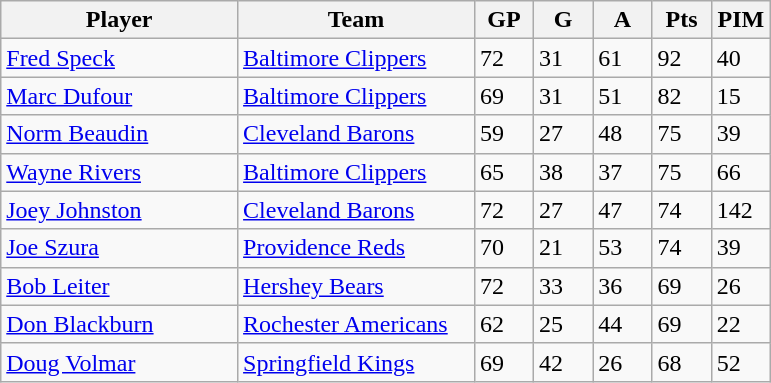<table class="wikitable">
<tr>
<th bgcolor="#DDDDFF" width="30%">Player</th>
<th bgcolor="#DDDDFF" width="30%">Team</th>
<th bgcolor="#DDDDFF" width="7.5%">GP</th>
<th bgcolor="#DDDDFF" width="7.5%">G</th>
<th bgcolor="#DDDDFF" width="7.5%">A</th>
<th bgcolor="#DDDDFF" width="7.5%">Pts</th>
<th bgcolor="#DDDDFF" width="7.5%">PIM</th>
</tr>
<tr>
<td><a href='#'>Fred Speck</a></td>
<td><a href='#'>Baltimore Clippers</a></td>
<td>72</td>
<td>31</td>
<td>61</td>
<td>92</td>
<td>40</td>
</tr>
<tr>
<td><a href='#'>Marc Dufour</a></td>
<td><a href='#'>Baltimore Clippers</a></td>
<td>69</td>
<td>31</td>
<td>51</td>
<td>82</td>
<td>15</td>
</tr>
<tr>
<td><a href='#'>Norm Beaudin</a></td>
<td><a href='#'>Cleveland Barons</a></td>
<td>59</td>
<td>27</td>
<td>48</td>
<td>75</td>
<td>39</td>
</tr>
<tr>
<td><a href='#'>Wayne Rivers</a></td>
<td><a href='#'>Baltimore Clippers</a></td>
<td>65</td>
<td>38</td>
<td>37</td>
<td>75</td>
<td>66</td>
</tr>
<tr>
<td><a href='#'>Joey Johnston</a></td>
<td><a href='#'>Cleveland Barons</a></td>
<td>72</td>
<td>27</td>
<td>47</td>
<td>74</td>
<td>142</td>
</tr>
<tr>
<td><a href='#'>Joe Szura</a></td>
<td><a href='#'>Providence Reds</a></td>
<td>70</td>
<td>21</td>
<td>53</td>
<td>74</td>
<td>39</td>
</tr>
<tr>
<td><a href='#'>Bob Leiter</a></td>
<td><a href='#'>Hershey Bears</a></td>
<td>72</td>
<td>33</td>
<td>36</td>
<td>69</td>
<td>26</td>
</tr>
<tr>
<td><a href='#'>Don Blackburn</a></td>
<td><a href='#'>Rochester Americans</a></td>
<td>62</td>
<td>25</td>
<td>44</td>
<td>69</td>
<td>22</td>
</tr>
<tr>
<td><a href='#'>Doug Volmar</a></td>
<td><a href='#'>Springfield Kings</a></td>
<td>69</td>
<td>42</td>
<td>26</td>
<td>68</td>
<td>52</td>
</tr>
</table>
